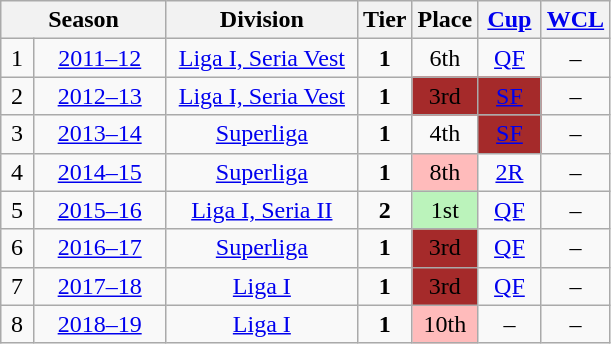<table class="wikitable" style="text-align:center; font-size:100%">
<tr>
<th rowspan=1 colspan=2 style="width: 103px;">Season</th>
<th style="width: 120px;">Division</th>
<th style="width: 25px;">Tier</th>
<th style="width: 35px;">Place</th>
<th style="width: 35px;"><a href='#'>Cup</a></th>
<th style="width: 35px;"><a href='#'>WCL</a></th>
</tr>
<tr>
<td>1</td>
<td><a href='#'>2011–12</a></td>
<td><a href='#'>Liga I, Seria Vest</a></td>
<td><strong>1</strong></td>
<td>6th</td>
<td><a href='#'>QF</a></td>
<td style="width: 35px;">–</td>
</tr>
<tr>
<td>2</td>
<td><a href='#'>2012–13</a></td>
<td><a href='#'>Liga I, Seria Vest</a></td>
<td><strong>1</strong></td>
<td align=center bgcolor=brown>3rd</td>
<td align=center bgcolor=brown><a href='#'>SF</a></td>
<td style="width: 35px;">–</td>
</tr>
<tr>
<td>3</td>
<td><a href='#'>2013–14</a></td>
<td><a href='#'>Superliga</a></td>
<td><strong>1</strong></td>
<td>4th</td>
<td align=center bgcolor=brown><a href='#'>SF</a></td>
<td style="width: 35px;">–</td>
</tr>
<tr>
<td>4</td>
<td><a href='#'>2014–15</a></td>
<td><a href='#'>Superliga</a></td>
<td><strong>1</strong></td>
<td align=center bgcolor=#FFBBBB>8th</td>
<td><a href='#'>2R</a></td>
<td style="width: 35px;">–</td>
</tr>
<tr>
<td>5</td>
<td><a href='#'>2015–16</a></td>
<td><a href='#'>Liga I, Seria II</a></td>
<td><strong>2</strong></td>
<td align=center bgcolor=#BBF3BB>1st</td>
<td><a href='#'>QF</a></td>
<td style="width: 35px;">–</td>
</tr>
<tr>
<td>6</td>
<td><a href='#'>2016–17</a></td>
<td><a href='#'>Superliga</a></td>
<td><strong>1</strong></td>
<td align=center bgcolor=brown>3rd</td>
<td><a href='#'>QF</a></td>
<td style="width: 35px;">–</td>
</tr>
<tr>
<td>7</td>
<td><a href='#'>2017–18</a></td>
<td><a href='#'>Liga I</a></td>
<td><strong>1</strong></td>
<td align=center bgcolor=brown>3rd</td>
<td><a href='#'>QF</a></td>
<td style="width: 35px;">–</td>
</tr>
<tr>
<td>8</td>
<td><a href='#'>2018–19</a></td>
<td><a href='#'>Liga I</a></td>
<td><strong>1</strong></td>
<td align=center bgcolor=#FFBBBB>10th</td>
<td style="width: 35px;">–</td>
<td style="width: 35px;">–</td>
</tr>
</table>
